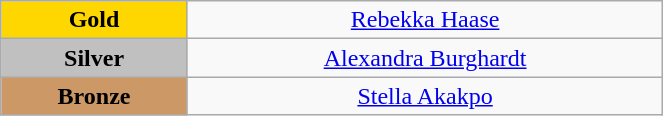<table class="wikitable" style="text-align:center; " width="35%">
<tr>
<td bgcolor="gold"><strong>Gold</strong></td>
<td><a href='#'>Rebekka Haase</a><br>  <small><em></em></small></td>
</tr>
<tr>
<td bgcolor="silver"><strong>Silver</strong></td>
<td><a href='#'>Alexandra Burghardt</a><br>  <small><em></em></small></td>
</tr>
<tr>
<td bgcolor="CC9966"><strong>Bronze</strong></td>
<td><a href='#'>Stella Akakpo</a><br>  <small><em></em></small></td>
</tr>
</table>
